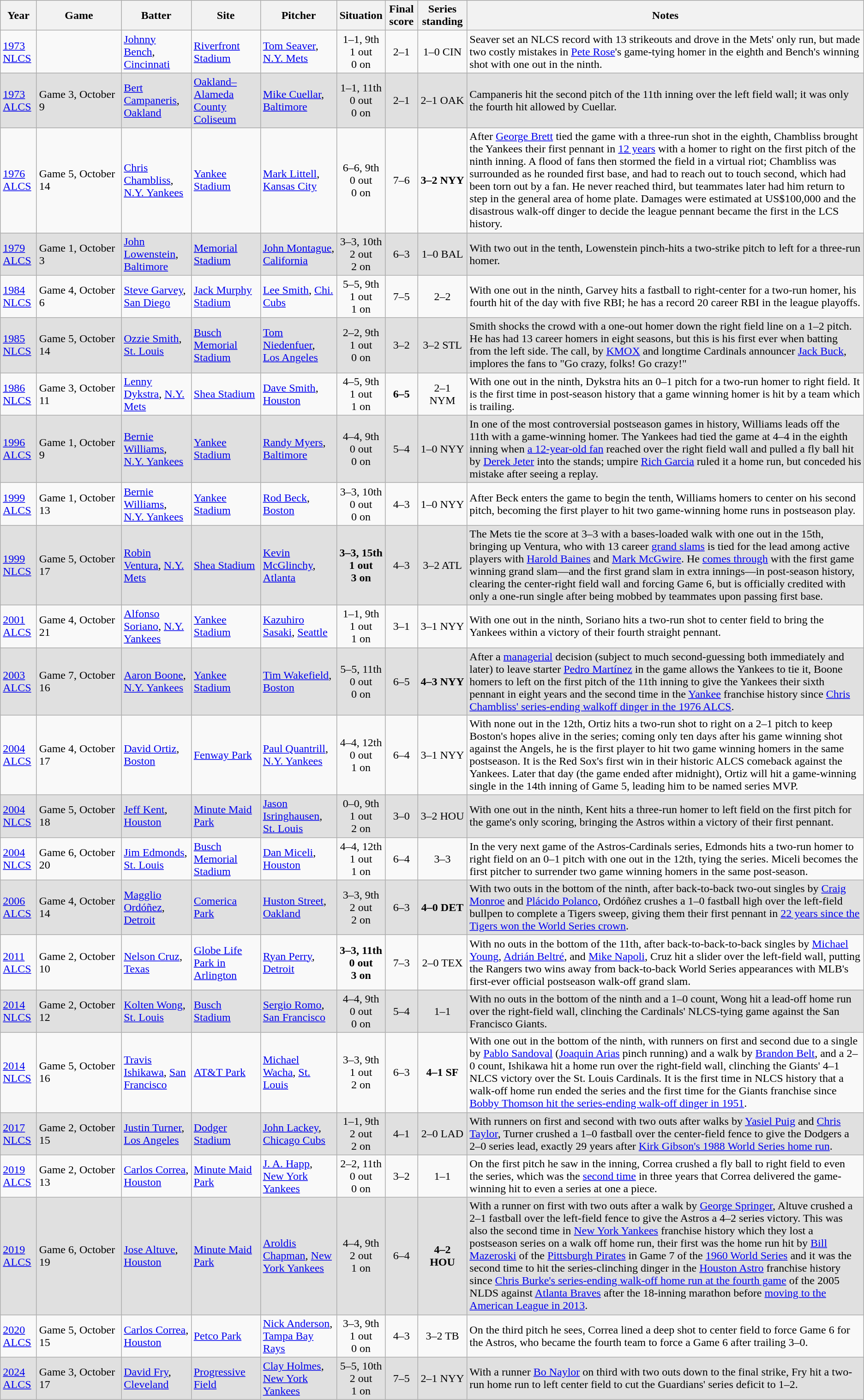<table class="wikitable">
<tr style="background:#e0e0e0;">
<th>Year</th>
<th width=115px>Game</th>
<th>Batter</th>
<th>Site</th>
<th>Pitcher</th>
<th>Situation</th>
<th>Final score</th>
<th>Series standing</th>
<th>Notes</th>
</tr>
<tr>
<td><a href='#'>1973 NLCS</a></td>
<td></td>
<td><a href='#'>Johnny Bench</a>, <a href='#'>Cincinnati</a></td>
<td><a href='#'>Riverfront Stadium</a></td>
<td><a href='#'>Tom Seaver</a>, <a href='#'>N.Y. Mets</a></td>
<td style="text-align:center;">1–1, 9th<br>1 out<br>0 on</td>
<td style="text-align:center;">2–1</td>
<td style="text-align:center;">1–0 CIN</td>
<td>Seaver set an NLCS record with 13 strikeouts and drove in the Mets' only run, but made two costly mistakes in <a href='#'>Pete Rose</a>'s game-tying homer in the eighth and Bench's winning shot with one out in the ninth.</td>
</tr>
<tr style="background:#e0e0e0;">
<td><a href='#'>1973 ALCS</a></td>
<td>Game 3, October 9</td>
<td><a href='#'>Bert Campaneris</a>, <a href='#'>Oakland</a></td>
<td><a href='#'>Oakland–Alameda County Coliseum</a></td>
<td><a href='#'>Mike Cuellar</a>, <a href='#'>Baltimore</a></td>
<td style="text-align:center;">1–1, 11th<br>0 out<br>0 on</td>
<td style="text-align:center;">2–1</td>
<td style="text-align:center;">2–1 OAK</td>
<td>Campaneris hit the second pitch of the 11th inning over the left field wall; it was only the fourth hit allowed by Cuellar.</td>
</tr>
<tr>
<td><a href='#'>1976 ALCS</a></td>
<td>Game 5, October 14</td>
<td><a href='#'>Chris Chambliss</a>, <a href='#'>N.Y. Yankees</a></td>
<td><a href='#'>Yankee Stadium</a></td>
<td><a href='#'>Mark Littell</a>, <a href='#'>Kansas City</a></td>
<td style="text-align:center;">6–6, 9th<br>0 out<br>0 on</td>
<td style="text-align:center;">7–6</td>
<td style="text-align:center;"><strong>3–2 NYY</strong></td>
<td>After <a href='#'>George Brett</a> tied the game with a three-run shot in the eighth, Chambliss brought the Yankees their first pennant in <a href='#'>12 years</a> with a homer to right on the first pitch of the ninth inning. A flood of fans then stormed the field in a virtual riot; Chambliss was surrounded as he rounded first base, and had to reach out to touch second, which had been torn out by a fan. He never reached third, but teammates later had him return to step in the general area of home plate. Damages were estimated at US$100,000 and the disastrous walk-off dinger to decide the league pennant became the first in the LCS history.</td>
</tr>
<tr style="background:#e0e0e0;">
<td><a href='#'>1979 ALCS</a></td>
<td>Game 1, October 3</td>
<td><a href='#'>John Lowenstein</a>, <a href='#'>Baltimore</a></td>
<td><a href='#'>Memorial Stadium</a></td>
<td><a href='#'>John Montague</a>, <a href='#'>California</a></td>
<td style="text-align:center;">3–3, 10th<br>2 out<br>2 on</td>
<td style="text-align:center;">6–3</td>
<td style="text-align:center;">1–0 BAL</td>
<td>With two out in the tenth, Lowenstein pinch-hits a two-strike pitch to left for a three-run homer.</td>
</tr>
<tr>
<td><a href='#'>1984 NLCS</a></td>
<td>Game 4, October 6</td>
<td><a href='#'>Steve Garvey</a>, <a href='#'>San Diego</a></td>
<td><a href='#'>Jack Murphy Stadium</a></td>
<td><a href='#'>Lee Smith</a>, <a href='#'>Chi. Cubs</a></td>
<td style="text-align:center;">5–5, 9th<br>1 out<br>1 on</td>
<td style="text-align:center;">7–5</td>
<td style="text-align:center;">2–2</td>
<td>With one out in the ninth, Garvey hits a fastball to right-center for a two-run homer, his fourth hit of the day with five RBI; he has a record 20 career RBI in the league playoffs.</td>
</tr>
<tr style="background:#e0e0e0;">
<td><a href='#'>1985 NLCS</a></td>
<td>Game 5, October 14</td>
<td><a href='#'>Ozzie Smith</a>, <a href='#'>St. Louis</a></td>
<td><a href='#'>Busch Memorial Stadium</a></td>
<td><a href='#'>Tom Niedenfuer</a>, <a href='#'>Los Angeles</a></td>
<td style="text-align:center;">2–2, 9th<br>1 out<br>0 on</td>
<td style="text-align:center;">3–2</td>
<td style="text-align:center;">3–2 STL</td>
<td>Smith shocks the crowd with a one-out homer down the right field line on a 1–2 pitch. He has had 13 career homers in eight seasons, but this is his first ever when batting from the left side. The call, by <a href='#'>KMOX</a> and longtime Cardinals announcer <a href='#'>Jack Buck</a>, implores the fans to "Go crazy, folks! Go crazy!"</td>
</tr>
<tr>
<td><a href='#'>1986 NLCS</a></td>
<td>Game 3, October 11</td>
<td><a href='#'>Lenny Dykstra</a>, <a href='#'>N.Y. Mets</a></td>
<td><a href='#'>Shea Stadium</a></td>
<td><a href='#'>Dave Smith</a>, <a href='#'>Houston</a></td>
<td style="text-align:center;">4–5, 9th<br>1 out<br>1 on</td>
<td style="text-align:center;"><strong>6–5</strong></td>
<td style="text-align:center;">2–1 NYM</td>
<td>With one out in the ninth, Dykstra hits an 0–1 pitch for a two-run homer to right field. It is the first time in post-season history that a game winning homer is hit by a team which is trailing.</td>
</tr>
<tr style="background:#e0e0e0;">
<td><a href='#'>1996 ALCS</a></td>
<td>Game 1, October 9</td>
<td><a href='#'>Bernie Williams</a>, <a href='#'>N.Y. Yankees</a></td>
<td><a href='#'>Yankee Stadium</a></td>
<td><a href='#'>Randy Myers</a>, <a href='#'>Baltimore</a></td>
<td style="text-align:center;">4–4, 9th<br>0 out<br>0 on</td>
<td style="text-align:center;">5–4</td>
<td style="text-align:center;">1–0 NYY</td>
<td>In one of the most controversial postseason games in history, Williams leads off the 11th with a game-winning homer. The Yankees had tied the game at 4–4 in the eighth inning when <a href='#'>a 12-year-old fan</a> reached over the right field wall and pulled a fly ball hit by <a href='#'>Derek Jeter</a> into the stands; umpire <a href='#'>Rich Garcia</a> ruled it a home run, but conceded his mistake after seeing a replay.</td>
</tr>
<tr>
<td><a href='#'>1999 ALCS</a></td>
<td>Game 1, October 13</td>
<td><a href='#'>Bernie Williams</a>, <a href='#'>N.Y. Yankees</a></td>
<td><a href='#'>Yankee Stadium</a></td>
<td><a href='#'>Rod Beck</a>, <a href='#'>Boston</a></td>
<td style="text-align:center;">3–3, 10th<br>0 out<br>0 on</td>
<td style="text-align:center;">4–3</td>
<td style="text-align:center;">1–0 NYY</td>
<td>After Beck enters the game to begin the tenth, Williams homers to center on his second pitch, becoming the first player to hit two game-winning home runs in postseason play.</td>
</tr>
<tr style="background:#e0e0e0;">
<td><a href='#'>1999 NLCS</a></td>
<td>Game 5, October 17</td>
<td><a href='#'>Robin Ventura</a>, <a href='#'>N.Y. Mets</a></td>
<td><a href='#'>Shea Stadium</a></td>
<td><a href='#'>Kevin McGlinchy</a>, <a href='#'>Atlanta</a></td>
<td style="text-align:center;"><strong>3–3, 15th<br>1 out<br>3 on</strong></td>
<td style="text-align:center;">4–3</td>
<td style="text-align:center;">3–2 ATL</td>
<td>The Mets tie the score at 3–3 with a bases-loaded walk with one out in the 15th, bringing up Ventura, who with 13 career <a href='#'>grand slams</a> is tied for the lead among active players with <a href='#'>Harold Baines</a> and <a href='#'>Mark McGwire</a>. He <a href='#'>comes through</a> with the first game winning grand slam—and the first grand slam in extra innings—in post-season history, clearing the center-right field wall and forcing Game 6, but is officially credited with only a one-run single after being mobbed by teammates upon passing first base.</td>
</tr>
<tr>
<td><a href='#'>2001 ALCS</a></td>
<td>Game 4, October 21</td>
<td><a href='#'>Alfonso Soriano</a>, <a href='#'>N.Y. Yankees</a></td>
<td><a href='#'>Yankee Stadium</a></td>
<td><a href='#'>Kazuhiro Sasaki</a>, <a href='#'>Seattle</a></td>
<td style="text-align:center;">1–1, 9th<br>1 out<br>1 on</td>
<td style="text-align:center;">3–1</td>
<td style="text-align:center;">3–1 NYY</td>
<td>With one out in the ninth, Soriano hits a two-run shot to center field to bring the Yankees within a victory of their fourth straight pennant.</td>
</tr>
<tr style="background:#e0e0e0;">
<td><a href='#'>2003 ALCS</a></td>
<td>Game 7, October 16</td>
<td><a href='#'>Aaron Boone</a>, <a href='#'>N.Y. Yankees</a></td>
<td><a href='#'>Yankee Stadium</a></td>
<td><a href='#'>Tim Wakefield</a>, <a href='#'>Boston</a></td>
<td style="text-align:center;">5–5, 11th<br>0 out<br>0 on</td>
<td style="text-align:center;">6–5</td>
<td style="text-align:center;"><strong>4–3 NYY</strong></td>
<td>After a <a href='#'>managerial</a> decision (subject to much second-guessing both immediately and later) to leave starter <a href='#'>Pedro Martínez</a> in the game allows the Yankees to tie it, Boone homers to left on the first pitch of the 11th inning to give the Yankees their sixth pennant in eight years and the second time in the <a href='#'>Yankee</a> franchise history since <a href='#'>Chris Chambliss' series-ending walkoff dinger in the 1976 ALCS</a>.</td>
</tr>
<tr>
<td><a href='#'>2004 ALCS</a></td>
<td>Game 4, October 17</td>
<td><a href='#'>David Ortiz</a>, <a href='#'>Boston</a></td>
<td><a href='#'>Fenway Park</a></td>
<td><a href='#'>Paul Quantrill</a>, <a href='#'>N.Y. Yankees</a></td>
<td style="text-align:center;">4–4, 12th<br>0 out<br>1 on</td>
<td style="text-align:center;">6–4</td>
<td style="text-align:center;">3–1 NYY</td>
<td>With none out in the 12th, Ortiz hits a two-run shot to right on a 2–1 pitch to keep Boston's hopes alive in the series; coming only ten days after his game winning shot against the Angels, he is the first player to hit two game winning homers in the same postseason. It is the Red Sox's first win in their historic ALCS comeback against the Yankees. Later that day (the game ended after midnight), Ortiz will hit a game-winning single in the 14th inning of Game 5, leading him to be named series MVP.</td>
</tr>
<tr style="background:#e0e0e0;">
<td><a href='#'>2004 NLCS</a></td>
<td>Game 5, October 18</td>
<td><a href='#'>Jeff Kent</a>, <a href='#'>Houston</a></td>
<td><a href='#'>Minute Maid Park</a></td>
<td><a href='#'>Jason Isringhausen</a>, <a href='#'>St. Louis</a></td>
<td style="text-align:center;">0–0, 9th<br>1 out<br>2 on</td>
<td style="text-align:center;">3–0</td>
<td style="text-align:center;">3–2 HOU</td>
<td>With one out in the ninth, Kent hits a three-run homer to left field on the first pitch for the game's only scoring, bringing the Astros within a victory of their first pennant.</td>
</tr>
<tr>
<td><a href='#'>2004 NLCS</a></td>
<td>Game 6, October 20</td>
<td><a href='#'>Jim Edmonds</a>, <a href='#'>St. Louis</a></td>
<td><a href='#'>Busch Memorial Stadium</a></td>
<td><a href='#'>Dan Miceli</a>, <a href='#'>Houston</a></td>
<td style="text-align:center;">4–4, 12th<br>1 out<br>1 on</td>
<td style="text-align:center;">6–4</td>
<td style="text-align:center;">3–3</td>
<td>In the very next game of the Astros-Cardinals series, Edmonds hits a two-run homer to right field on an 0–1 pitch with one out in the 12th, tying the series. Miceli becomes the first pitcher to surrender two game winning homers in the same post-season.</td>
</tr>
<tr style="background:#e0e0e0;">
<td><a href='#'>2006 ALCS</a></td>
<td>Game 4, October 14</td>
<td><a href='#'>Magglio Ordóñez</a>, <a href='#'>Detroit</a></td>
<td><a href='#'>Comerica Park</a></td>
<td><a href='#'>Huston Street</a>, <a href='#'>Oakland</a></td>
<td style="text-align:center;">3–3, 9th<br>2 out<br>2 on</td>
<td style="text-align:center;">6–3</td>
<td style="text-align:center;"><strong>4–0 DET</strong></td>
<td>With two outs in the bottom of the ninth, after back-to-back two-out singles by <a href='#'>Craig Monroe</a> and <a href='#'>Plácido Polanco</a>, Ordóñez crushes a 1–0 fastball high over the left-field bullpen to complete a Tigers sweep, giving them their first pennant in <a href='#'>22 years since the Tigers won the World Series crown</a>.</td>
</tr>
<tr>
<td><a href='#'>2011 ALCS</a></td>
<td>Game 2, October 10</td>
<td><a href='#'>Nelson Cruz</a>, <a href='#'>Texas</a></td>
<td><a href='#'>Globe Life Park in Arlington</a></td>
<td><a href='#'>Ryan Perry</a>, <a href='#'>Detroit</a></td>
<td style="text-align:center;"><strong>3–3, 11th<br>0 out<br>3 on</strong></td>
<td style="text-align:center;">7–3</td>
<td style="text-align:center;">2–0 TEX</td>
<td>With no outs in the bottom of the 11th, after back-to-back-to-back singles by <a href='#'>Michael Young</a>, <a href='#'>Adrián Beltré</a>, and <a href='#'>Mike Napoli</a>, Cruz hit a slider over the left-field wall, putting the Rangers two wins away from back-to-back World Series appearances with MLB's first-ever official postseason walk-off grand slam.</td>
</tr>
<tr style="background:#e0e0e0;">
<td><a href='#'>2014 NLCS</a></td>
<td>Game 2, October 12</td>
<td><a href='#'>Kolten Wong</a>, <a href='#'>St. Louis</a></td>
<td><a href='#'>Busch Stadium</a></td>
<td><a href='#'>Sergio Romo</a>, <a href='#'>San Francisco</a></td>
<td style="text-align:center;">4–4, 9th<br>0 out<br>0 on</td>
<td style="text-align:center;">5–4</td>
<td style="text-align:center;">1–1</td>
<td>With no outs in the bottom of the ninth and a 1–0 count, Wong hit a lead-off home run over the right-field wall, clinching the Cardinals' NLCS-tying game against the San Francisco Giants.</td>
</tr>
<tr>
<td><a href='#'>2014 NLCS</a></td>
<td>Game 5, October 16</td>
<td><a href='#'>Travis Ishikawa</a>, <a href='#'>San Francisco</a></td>
<td><a href='#'>AT&T Park</a></td>
<td><a href='#'>Michael Wacha</a>, <a href='#'>St. Louis</a></td>
<td style="text-align:center;">3–3, 9th<br>1 out<br>2 on</td>
<td style="text-align:center;">6–3</td>
<td style="text-align:center;"><strong>4–1 SF</strong></td>
<td>With one out in the bottom of the ninth, with runners on first and second due to a single by <a href='#'>Pablo Sandoval</a> (<a href='#'>Joaquin Arias</a> pinch running) and a walk by <a href='#'>Brandon Belt</a>, and a 2–0 count, Ishikawa hit a home run over the right-field wall, clinching the Giants' 4–1 NLCS victory over the St. Louis Cardinals. It is the first time in NLCS history that a walk-off home run ended the series and the first time for the Giants franchise since <a href='#'>Bobby Thomson hit the series-ending walk-off dinger in 1951</a>.</td>
</tr>
<tr style="background:#e0e0e0;">
<td><a href='#'>2017 NLCS</a></td>
<td>Game 2, October 15</td>
<td><a href='#'>Justin Turner</a>, <a href='#'>Los Angeles</a></td>
<td><a href='#'>Dodger Stadium</a></td>
<td><a href='#'>John Lackey</a>, <a href='#'>Chicago Cubs</a></td>
<td style="text-align:center;">1–1, 9th<br>2 out<br>2 on</td>
<td style="text-align:center;">4–1</td>
<td style="text-align:center;">2–0 LAD</td>
<td>With runners on first and second with two outs after walks by <a href='#'>Yasiel Puig</a> and <a href='#'>Chris Taylor</a>, Turner crushed a 1–0 fastball over the center-field fence to give the Dodgers a 2–0 series lead, exactly 29 years after <a href='#'>Kirk Gibson's 1988 World Series home run</a>.</td>
</tr>
<tr>
<td><a href='#'>2019 ALCS</a></td>
<td>Game 2, October 13</td>
<td><a href='#'>Carlos Correa</a>, <a href='#'>Houston</a></td>
<td><a href='#'>Minute Maid Park</a></td>
<td><a href='#'>J. A. Happ</a>, <a href='#'>New York Yankees</a></td>
<td style="text-align:center;">2–2, 11th<br>0 out<br>0 on</td>
<td style="text-align:center;">3–2</td>
<td style="text-align:center;">1–1</td>
<td>On the first pitch he saw in the inning, Correa crushed a fly ball to right field to even the series, which was the <a href='#'>second time</a> in three years that Correa delivered the game-winning hit to even a series at one a piece.</td>
</tr>
<tr style="background:#e0e0e0;">
<td><a href='#'>2019 ALCS</a></td>
<td>Game 6, October 19</td>
<td><a href='#'>Jose Altuve</a>, <a href='#'>Houston</a></td>
<td><a href='#'>Minute Maid Park</a></td>
<td><a href='#'>Aroldis Chapman</a>, <a href='#'>New York Yankees</a></td>
<td style="text-align:center;">4–4, 9th<br>2 out<br>1 on</td>
<td style="text-align:center;">6–4</td>
<td style="text-align:center;"><strong>4–2 HOU</strong></td>
<td>With a runner on first with two outs after a walk by <a href='#'>George Springer</a>, Altuve crushed a 2–1 fastball over the left-field fence to give the Astros a 4–2 series victory.  This was also the second time in <a href='#'>New York Yankees</a> franchise history which they lost a postseason series on a walk off home run, their first was the home run hit by <a href='#'>Bill Mazeroski</a> of the <a href='#'>Pittsburgh Pirates</a> in Game 7 of the <a href='#'>1960 World Series</a> and it was the second time to hit the series-clinching dinger in the <a href='#'>Houston Astro</a> franchise history since <a href='#'>Chris Burke's series-ending walk-off home run at the fourth game</a> of the 2005 NLDS against <a href='#'>Atlanta Braves</a> after the 18-inning marathon before <a href='#'>moving to the American League in 2013</a>.</td>
</tr>
<tr>
<td><a href='#'>2020 ALCS</a></td>
<td>Game 5, October 15</td>
<td><a href='#'>Carlos Correa</a>, <a href='#'>Houston</a></td>
<td><a href='#'>Petco Park</a></td>
<td><a href='#'>Nick Anderson</a>, <a href='#'>Tampa Bay Rays</a></td>
<td style="text-align:center;">3–3, 9th<br>1 out<br>0 on</td>
<td style="text-align:center;">4–3</td>
<td style="text-align:center;">3–2 TB</td>
<td>On the third pitch he sees, Correa lined a deep shot to center field to force Game 6 for the Astros, who became the fourth team to force a Game 6 after trailing 3–0.</td>
</tr>
<tr style="background:#e0e0e0;">
<td><a href='#'>2024 ALCS</a></td>
<td>Game 3, October 17</td>
<td><a href='#'>David Fry</a>, <a href='#'>Cleveland</a></td>
<td><a href='#'>Progressive Field</a></td>
<td><a href='#'>Clay Holmes</a>, <a href='#'>New York Yankees</a></td>
<td style="text-align:center;">5–5, 10th<br>2 out<br>1 on</td>
<td style="text-align:center;">7–5</td>
<td style="text-align:center;">2–1 NYY</td>
<td>With a runner <a href='#'>Bo Naylor</a> on third with two outs down to the final strike, Fry hit a two-run home run to left center field to cut the Guardians' series deficit to 1–2.</td>
</tr>
</table>
